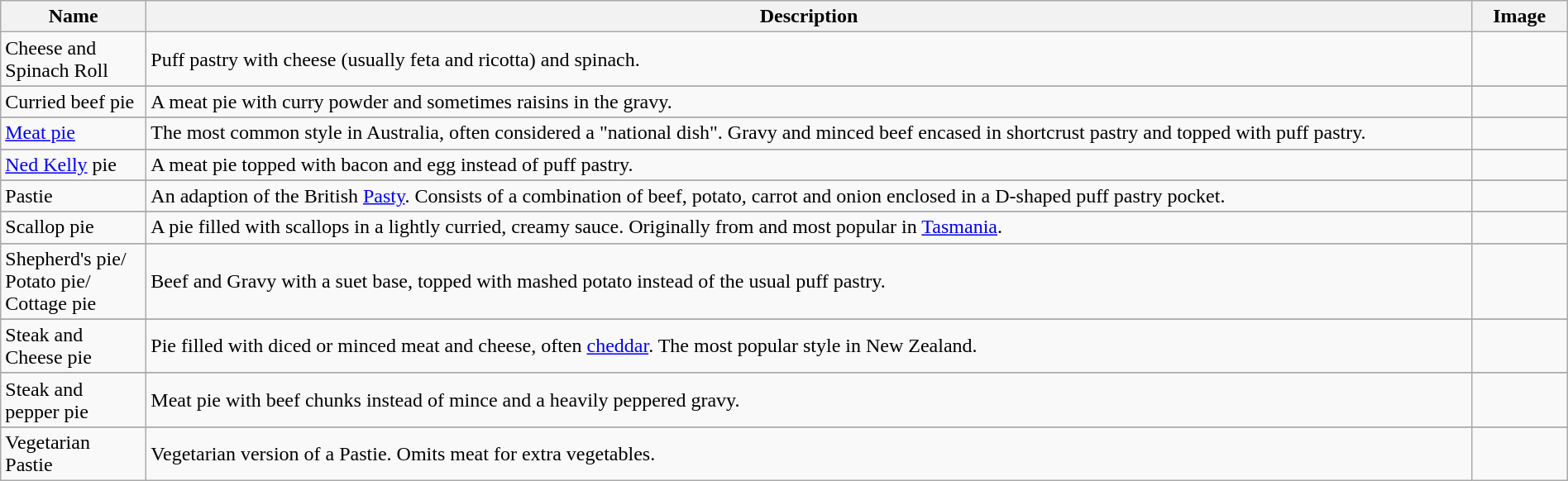<table class="wikitable sortable" style="width:100%;">
<tr>
<th style="width:110px;">Name</th>
<th>Description</th>
<th class="unsortable" style="width:70px;">Image</th>
</tr>
<tr>
<td>Cheese and Spinach Roll</td>
<td>Puff pastry with cheese (usually feta and ricotta) and spinach.</td>
<td></td>
</tr>
<tr>
</tr>
<tr>
<td>Curried beef pie</td>
<td>A meat pie with curry powder and sometimes raisins in the gravy.</td>
<td></td>
</tr>
<tr>
</tr>
<tr>
<td><a href='#'>Meat pie</a></td>
<td>The most common style in Australia, often considered a "national dish". Gravy and minced beef encased in shortcrust pastry and topped with puff pastry.</td>
<td></td>
</tr>
<tr>
</tr>
<tr>
<td><a href='#'>Ned Kelly</a> pie</td>
<td>A meat pie topped with bacon and egg instead of puff pastry.</td>
<td></td>
</tr>
<tr>
</tr>
<tr>
<td>Pastie</td>
<td>An adaption of the British <a href='#'>Pasty</a>. Consists of a combination of beef, potato, carrot and onion enclosed in a D-shaped puff pastry pocket.</td>
<td></td>
</tr>
<tr>
</tr>
<tr>
<td>Scallop pie</td>
<td>A pie filled with scallops in a lightly curried, creamy sauce. Originally from and most popular in <a href='#'>Tasmania</a>.</td>
<td></td>
</tr>
<tr>
</tr>
<tr>
<td>Shepherd's pie/ Potato pie/ Cottage pie</td>
<td>Beef and Gravy with a suet base, topped with mashed potato instead of the usual puff pastry.</td>
<td></td>
</tr>
<tr>
</tr>
<tr>
<td>Steak and Cheese pie</td>
<td>Pie filled with diced or minced meat and cheese, often <a href='#'>cheddar</a>. The most popular style in New Zealand.</td>
<td></td>
</tr>
<tr>
</tr>
<tr>
<td>Steak and pepper pie</td>
<td>Meat pie with beef chunks instead of mince and a heavily peppered gravy.</td>
<td></td>
</tr>
<tr>
</tr>
<tr>
<td>Vegetarian Pastie</td>
<td>Vegetarian version of a Pastie. Omits meat for extra vegetables.</td>
<td></td>
</tr>
</table>
